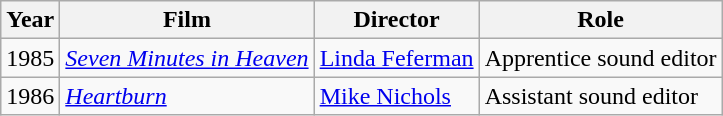<table class="wikitable">
<tr>
<th>Year</th>
<th>Film</th>
<th>Director</th>
<th>Role</th>
</tr>
<tr>
<td>1985</td>
<td><em><a href='#'>Seven Minutes in Heaven</a></em></td>
<td><a href='#'>Linda Feferman</a></td>
<td>Apprentice sound editor</td>
</tr>
<tr>
<td>1986</td>
<td><em><a href='#'>Heartburn</a></em></td>
<td><a href='#'>Mike Nichols</a></td>
<td>Assistant sound editor</td>
</tr>
</table>
